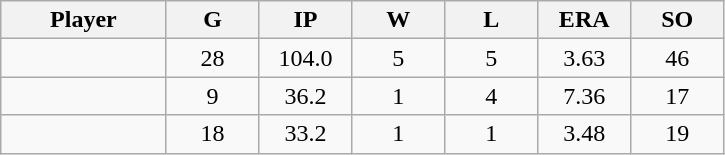<table class="wikitable sortable">
<tr>
<th bgcolor="#DDDDFF" width="16%">Player</th>
<th bgcolor="#DDDDFF" width="9%">G</th>
<th bgcolor="#DDDDFF" width="9%">IP</th>
<th bgcolor="#DDDDFF" width="9%">W</th>
<th bgcolor="#DDDDFF" width="9%">L</th>
<th bgcolor="#DDDDFF" width="9%">ERA</th>
<th bgcolor="#DDDDFF" width="9%">SO</th>
</tr>
<tr align="center">
<td></td>
<td>28</td>
<td>104.0</td>
<td>5</td>
<td>5</td>
<td>3.63</td>
<td>46</td>
</tr>
<tr align="center">
<td></td>
<td>9</td>
<td>36.2</td>
<td>1</td>
<td>4</td>
<td>7.36</td>
<td>17</td>
</tr>
<tr align="center">
<td></td>
<td>18</td>
<td>33.2</td>
<td>1</td>
<td>1</td>
<td>3.48</td>
<td>19</td>
</tr>
</table>
